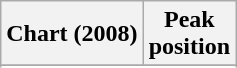<table class="wikitable sortable plainrowheaders" style="text-align:center;">
<tr>
<th scope="col">Chart (2008)</th>
<th scope="col">Peak<br>position</th>
</tr>
<tr>
</tr>
<tr>
</tr>
<tr>
</tr>
<tr>
</tr>
<tr>
</tr>
<tr>
</tr>
<tr>
</tr>
<tr>
</tr>
<tr>
</tr>
<tr>
</tr>
<tr>
</tr>
<tr>
</tr>
<tr>
</tr>
<tr>
</tr>
<tr>
</tr>
<tr>
</tr>
<tr>
</tr>
<tr>
</tr>
<tr>
</tr>
<tr>
</tr>
<tr>
</tr>
<tr>
</tr>
</table>
